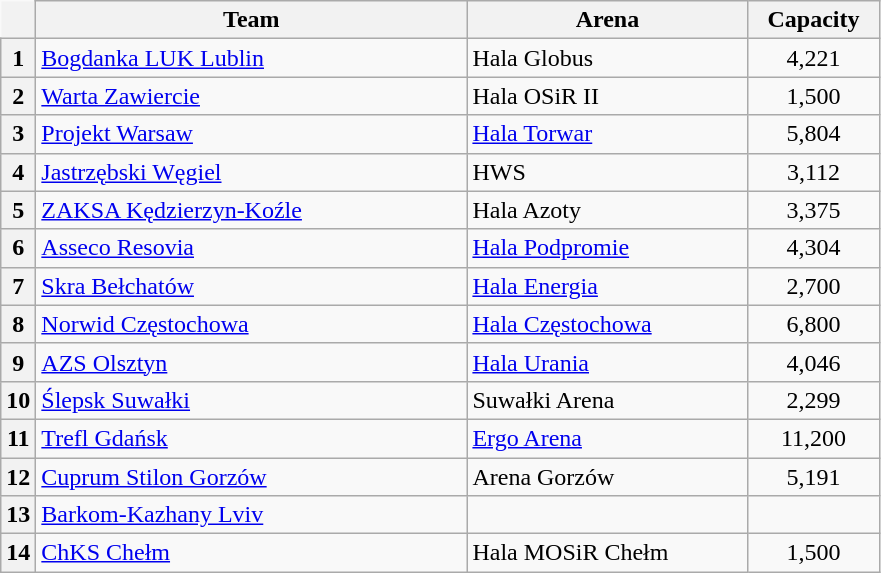<table class="wikitable" style="border:none;">
<tr>
<th style="border:none;"></th>
<th width=280px>Team</th>
<th width=180px>Arena</th>
<th width=80px>Capacity</th>
</tr>
<tr>
<th>1</th>
<td><a href='#'>Bogdanka LUK Lublin</a> </td>
<td>Hala Globus</td>
<td align="center">4,221</td>
</tr>
<tr>
<th>2</th>
<td><a href='#'>Warta Zawiercie</a></td>
<td>Hala OSiR II</td>
<td align="center">1,500</td>
</tr>
<tr>
<th>3</th>
<td><a href='#'>Projekt Warsaw</a></td>
<td><a href='#'>Hala Torwar</a></td>
<td align="center">5,804</td>
</tr>
<tr>
<th>4</th>
<td><a href='#'>Jastrzębski Węgiel</a></td>
<td>HWS</td>
<td align="center">3,112</td>
</tr>
<tr>
<th>5</th>
<td><a href='#'>ZAKSA Kędzierzyn-Koźle</a></td>
<td>Hala Azoty</td>
<td align="center">3,375</td>
</tr>
<tr>
<th>6</th>
<td><a href='#'>Asseco Resovia</a></td>
<td><a href='#'>Hala Podpromie</a></td>
<td align="center">4,304</td>
</tr>
<tr>
<th>7</th>
<td><a href='#'>Skra Bełchatów</a></td>
<td><a href='#'>Hala Energia</a></td>
<td align="center">2,700</td>
</tr>
<tr>
<th>8</th>
<td><a href='#'>Norwid Częstochowa</a></td>
<td><a href='#'>Hala Częstochowa</a></td>
<td align="center">6,800</td>
</tr>
<tr>
<th>9</th>
<td><a href='#'>AZS Olsztyn</a></td>
<td><a href='#'>Hala Urania</a></td>
<td align="center">4,046</td>
</tr>
<tr>
<th>10</th>
<td><a href='#'>Ślepsk Suwałki</a></td>
<td>Suwałki Arena</td>
<td align="center">2,299</td>
</tr>
<tr>
<th>11</th>
<td><a href='#'>Trefl Gdańsk</a></td>
<td><a href='#'>Ergo Arena</a></td>
<td align="center">11,200</td>
</tr>
<tr>
<th>12</th>
<td><a href='#'>Cuprum Stilon Gorzów</a></td>
<td>Arena Gorzów</td>
<td align="center">5,191</td>
</tr>
<tr>
<th>13</th>
<td><a href='#'>Barkom-Kazhany Lviv</a></td>
<td></td>
<td align="center"></td>
</tr>
<tr>
<th>14</th>
<td><a href='#'>ChKS Chełm</a></td>
<td>Hala MOSiR Chełm</td>
<td align="center">1,500</td>
</tr>
</table>
